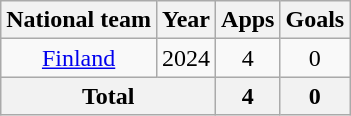<table class="wikitable" style="text-align:center">
<tr>
<th>National team</th>
<th>Year</th>
<th>Apps</th>
<th>Goals</th>
</tr>
<tr>
<td rowspan="1"><a href='#'>Finland</a></td>
<td>2024</td>
<td>4</td>
<td>0</td>
</tr>
<tr>
<th colspan="2">Total</th>
<th>4</th>
<th>0</th>
</tr>
</table>
